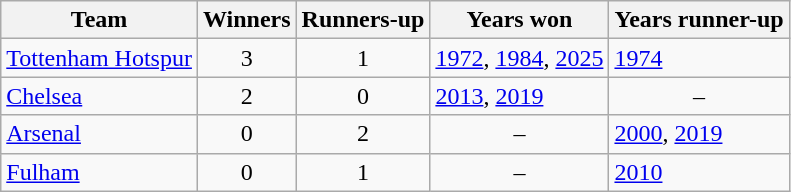<table class="wikitable sortable">
<tr>
<th>Team</th>
<th>Winners</th>
<th>Runners-up</th>
<th class="unsortable">Years won</th>
<th class="unsortable">Years runner-up</th>
</tr>
<tr>
<td><a href='#'>Tottenham Hotspur</a></td>
<td align=center>3</td>
<td align=center>1</td>
<td align=center><a href='#'>1972</a>, <a href='#'>1984</a>, <a href='#'>2025</a></td>
<td><a href='#'>1974</a></td>
</tr>
<tr>
<td><a href='#'>Chelsea</a></td>
<td align=center>2</td>
<td align=center>0</td>
<td><a href='#'>2013</a>, <a href='#'>2019</a></td>
<td align=center>–</td>
</tr>
<tr>
<td><a href='#'>Arsenal</a></td>
<td align=center>0</td>
<td align=center>2</td>
<td align=center>–</td>
<td><a href='#'>2000</a>, <a href='#'>2019</a></td>
</tr>
<tr>
<td><a href='#'>Fulham</a></td>
<td align=center>0</td>
<td align=center>1</td>
<td align=center>–</td>
<td><a href='#'>2010</a></td>
</tr>
</table>
